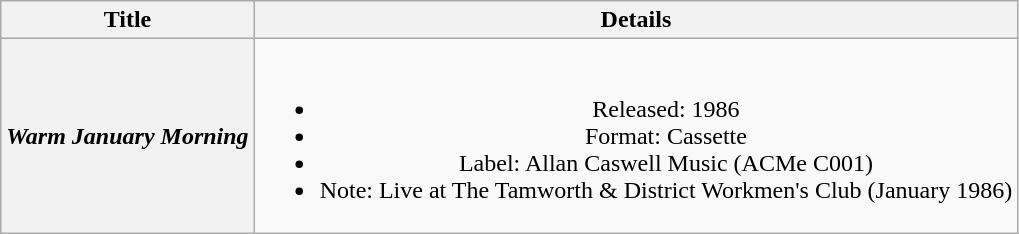<table class="wikitable plainrowheaders" style="text-align:center;" border="1">
<tr>
<th>Title</th>
<th>Details</th>
</tr>
<tr>
<th scope="row"><em>Warm January Morning</em></th>
<td><br><ul><li>Released: 1986</li><li>Format: Cassette</li><li>Label: Allan Caswell Music (ACMe C001)</li><li>Note: Live at The Tamworth & District Workmen's Club (January 1986)</li></ul></td>
</tr>
</table>
